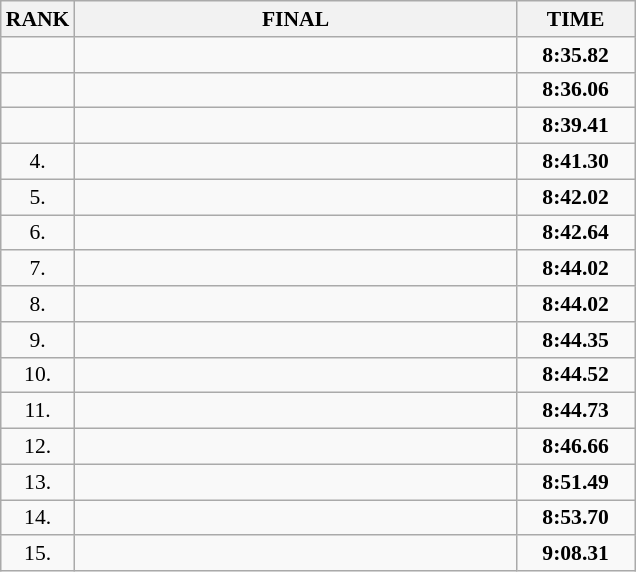<table class="wikitable" style="border-collapse: collapse; font-size: 90%;">
<tr>
<th>RANK</th>
<th style="width: 20em">FINAL</th>
<th style="width: 5em">TIME</th>
</tr>
<tr>
<td align="center"></td>
<td></td>
<td align="center"><strong>8:35.82</strong></td>
</tr>
<tr>
<td align="center"></td>
<td></td>
<td align="center"><strong>8:36.06</strong></td>
</tr>
<tr>
<td align="center"></td>
<td></td>
<td align="center"><strong>8:39.41</strong></td>
</tr>
<tr>
<td align="center">4.</td>
<td></td>
<td align="center"><strong>8:41.30</strong></td>
</tr>
<tr>
<td align="center">5.</td>
<td></td>
<td align="center"><strong>8:42.02</strong></td>
</tr>
<tr>
<td align="center">6.</td>
<td></td>
<td align="center"><strong>8:42.64</strong></td>
</tr>
<tr>
<td align="center">7.</td>
<td></td>
<td align="center"><strong>8:44.02</strong></td>
</tr>
<tr>
<td align="center">8.</td>
<td></td>
<td align="center"><strong>8:44.02</strong></td>
</tr>
<tr>
<td align="center">9.</td>
<td></td>
<td align="center"><strong>8:44.35</strong></td>
</tr>
<tr>
<td align="center">10.</td>
<td></td>
<td align="center"><strong>8:44.52</strong></td>
</tr>
<tr>
<td align="center">11.</td>
<td></td>
<td align="center"><strong>8:44.73</strong></td>
</tr>
<tr>
<td align="center">12.</td>
<td></td>
<td align="center"><strong>8:46.66</strong></td>
</tr>
<tr>
<td align="center">13.</td>
<td></td>
<td align="center"><strong>8:51.49</strong></td>
</tr>
<tr>
<td align="center">14.</td>
<td></td>
<td align="center"><strong>8:53.70</strong></td>
</tr>
<tr>
<td align="center">15.</td>
<td></td>
<td align="center"><strong>9:08.31</strong></td>
</tr>
</table>
